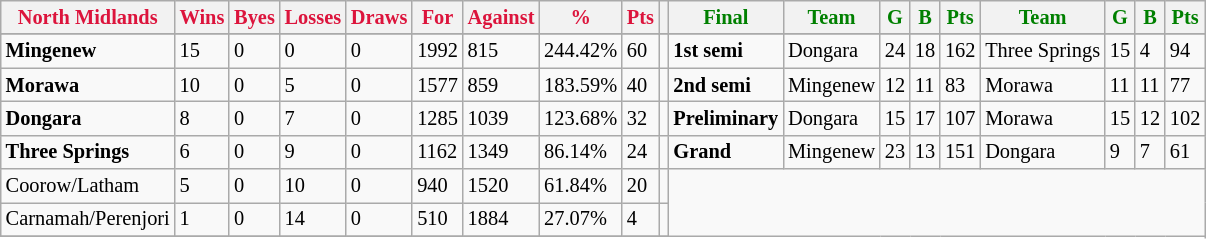<table style="font-size: 85%; text-align: left;" class="wikitable">
<tr>
<th style="color:crimson">North Midlands</th>
<th style="color:crimson">Wins</th>
<th style="color:crimson">Byes</th>
<th style="color:crimson">Losses</th>
<th style="color:crimson">Draws</th>
<th style="color:crimson">For</th>
<th style="color:crimson">Against</th>
<th style="color:crimson">%</th>
<th style="color:crimson">Pts</th>
<th></th>
<th style="color:green">Final</th>
<th style="color:green">Team</th>
<th style="color:green">G</th>
<th style="color:green">B</th>
<th style="color:green">Pts</th>
<th style="color:green">Team</th>
<th style="color:green">G</th>
<th style="color:green">B</th>
<th style="color:green">Pts</th>
</tr>
<tr>
</tr>
<tr>
</tr>
<tr>
<td><strong>	Mingenew	</strong></td>
<td>15</td>
<td>0</td>
<td>0</td>
<td>0</td>
<td>1992</td>
<td>815</td>
<td>244.42%</td>
<td>60</td>
<td></td>
<td><strong>1st semi</strong></td>
<td>Dongara</td>
<td>24</td>
<td>18</td>
<td>162</td>
<td>Three Springs</td>
<td>15</td>
<td>4</td>
<td>94</td>
</tr>
<tr>
<td><strong>	Morawa	</strong></td>
<td>10</td>
<td>0</td>
<td>5</td>
<td>0</td>
<td>1577</td>
<td>859</td>
<td>183.59%</td>
<td>40</td>
<td></td>
<td><strong>2nd semi</strong></td>
<td>Mingenew</td>
<td>12</td>
<td>11</td>
<td>83</td>
<td>Morawa</td>
<td>11</td>
<td>11</td>
<td>77</td>
</tr>
<tr>
<td><strong>	Dongara	</strong></td>
<td>8</td>
<td>0</td>
<td>7</td>
<td>0</td>
<td>1285</td>
<td>1039</td>
<td>123.68%</td>
<td>32</td>
<td></td>
<td><strong>Preliminary</strong></td>
<td>Dongara</td>
<td>15</td>
<td>17</td>
<td>107</td>
<td>Morawa</td>
<td>15</td>
<td>12</td>
<td>102</td>
</tr>
<tr>
<td><strong>	Three Springs	</strong></td>
<td>6</td>
<td>0</td>
<td>9</td>
<td>0</td>
<td>1162</td>
<td>1349</td>
<td>86.14%</td>
<td>24</td>
<td></td>
<td><strong>Grand</strong></td>
<td>Mingenew</td>
<td>23</td>
<td>13</td>
<td>151</td>
<td>Dongara</td>
<td>9</td>
<td>7</td>
<td>61</td>
</tr>
<tr>
<td>Coorow/Latham</td>
<td>5</td>
<td>0</td>
<td>10</td>
<td>0</td>
<td>940</td>
<td>1520</td>
<td>61.84%</td>
<td>20</td>
<td></td>
</tr>
<tr>
<td>Carnamah/Perenjori</td>
<td>1</td>
<td>0</td>
<td>14</td>
<td>0</td>
<td>510</td>
<td>1884</td>
<td>27.07%</td>
<td>4</td>
<td></td>
</tr>
<tr>
</tr>
</table>
